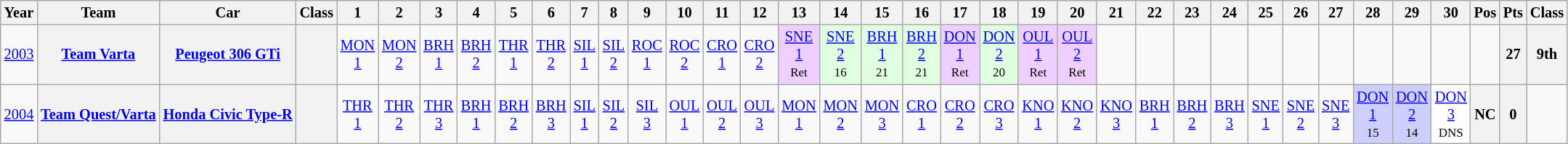<table class="wikitable" style="text-align:center; font-size:85%">
<tr>
<th>Year</th>
<th>Team</th>
<th>Car</th>
<th>Class</th>
<th>1</th>
<th>2</th>
<th>3</th>
<th>4</th>
<th>5</th>
<th>6</th>
<th>7</th>
<th>8</th>
<th>9</th>
<th>10</th>
<th>11</th>
<th>12</th>
<th>13</th>
<th>14</th>
<th>15</th>
<th>16</th>
<th>17</th>
<th>18</th>
<th>19</th>
<th>20</th>
<th>21</th>
<th>22</th>
<th>23</th>
<th>24</th>
<th>25</th>
<th>26</th>
<th>27</th>
<th>28</th>
<th>29</th>
<th>30</th>
<th>Pos</th>
<th>Pts</th>
<th>Class</th>
</tr>
<tr>
<td><a href='#'>2003</a></td>
<th nowrap><a href='#'>Team Varta</a></th>
<th nowrap><a href='#'>Peugeot 306 GTi</a></th>
<th><span></span></th>
<td><a href='#'>MON<br>1</a><br><small></small></td>
<td><a href='#'>MON<br>2</a><br><small></small></td>
<td><a href='#'>BRH<br>1</a><br><small></small></td>
<td><a href='#'>BRH<br>2</a><br><small></small></td>
<td><a href='#'>THR<br>1</a><br><small></small></td>
<td><a href='#'>THR<br>2</a><br><small></small></td>
<td><a href='#'>SIL<br>1</a><br><small></small></td>
<td><a href='#'>SIL<br>2</a><br><small></small></td>
<td><a href='#'>ROC<br>1</a><br><small></small></td>
<td><a href='#'>ROC<br>2</a><br><small></small></td>
<td><a href='#'>CRO<br>1</a><br><small></small></td>
<td><a href='#'>CRO<br>2</a><br><small></small></td>
<td style="background:#EFCFFF;"><a href='#'>SNE<br>1</a><br><small>Ret</small></td>
<td style="background:#DFFFDF;"><a href='#'>SNE<br>2</a><br><small>16</small></td>
<td style="background:#DFFFDF;"><a href='#'>BRH<br>1</a><br><small>21</small></td>
<td style="background:#DFFFDF;"><a href='#'>BRH<br>2</a><br><small>21</small></td>
<td style="background:#EFCFFF;"><a href='#'>DON<br>1</a><br><small>Ret</small></td>
<td style="background:#DFFFDF;"><a href='#'>DON<br>2</a><br><small>20</small></td>
<td style="background:#EFCFFF;"><a href='#'>OUL<br>1</a><br><small>Ret</small></td>
<td style="background:#EFCFFF;"><a href='#'>OUL<br>2</a><br><small>Ret</small></td>
<td></td>
<td></td>
<td></td>
<td></td>
<td></td>
<td></td>
<td></td>
<td></td>
<td></td>
<td></td>
<td></td>
<th>27</th>
<th>9th</th>
</tr>
<tr>
<td><a href='#'>2004</a></td>
<th nowrap><a href='#'>Team Quest/Varta</a></th>
<th nowrap><a href='#'>Honda Civic Type-R</a></th>
<th></th>
<td><a href='#'>THR<br>1</a><br><small></small></td>
<td><a href='#'>THR<br>2</a><br><small></small></td>
<td><a href='#'>THR<br>3</a><br><small></small></td>
<td><a href='#'>BRH<br>1</a><br><small></small></td>
<td><a href='#'>BRH<br>2</a><br><small></small></td>
<td><a href='#'>BRH<br>3</a><br><small></small></td>
<td><a href='#'>SIL<br>1</a><br><small></small></td>
<td><a href='#'>SIL<br>2</a><br><small></small></td>
<td><a href='#'>SIL<br>3</a><br><small></small></td>
<td><a href='#'>OUL<br>1</a><br><small></small></td>
<td><a href='#'>OUL<br>2</a><br><small></small></td>
<td><a href='#'>OUL<br>3</a><br><small></small></td>
<td><a href='#'>MON<br>1</a><br><small></small></td>
<td><a href='#'>MON<br>2</a><br><small></small></td>
<td><a href='#'>MON<br>3</a><br><small></small></td>
<td><a href='#'>CRO<br>1</a><br><small></small></td>
<td><a href='#'>CRO<br>2</a><br><small></small></td>
<td><a href='#'>CRO<br>3</a><br><small></small></td>
<td><a href='#'>KNO<br>1</a><br><small></small></td>
<td><a href='#'>KNO<br>2</a><br><small></small></td>
<td><a href='#'>KNO<br>3</a><br><small></small></td>
<td><a href='#'>BRH<br>1</a><br><small></small></td>
<td><a href='#'>BRH<br>2</a><br><small></small></td>
<td><a href='#'>BRH<br>3</a><br><small></small></td>
<td><a href='#'>SNE<br>1</a><br><small></small></td>
<td><a href='#'>SNE<br>2</a><br><small></small></td>
<td><a href='#'>SNE<br>3</a><br><small></small></td>
<td style="background:#CFCFFF;"><a href='#'>DON<br>1</a><br><small>15</small></td>
<td style="background:#CFCFFF;"><a href='#'>DON<br>2</a><br><small>14</small></td>
<td style="background:#FFFFFF;"><a href='#'>DON<br>3</a><br><small>DNS</small></td>
<th>NC</th>
<th>0</th>
<td></td>
</tr>
</table>
